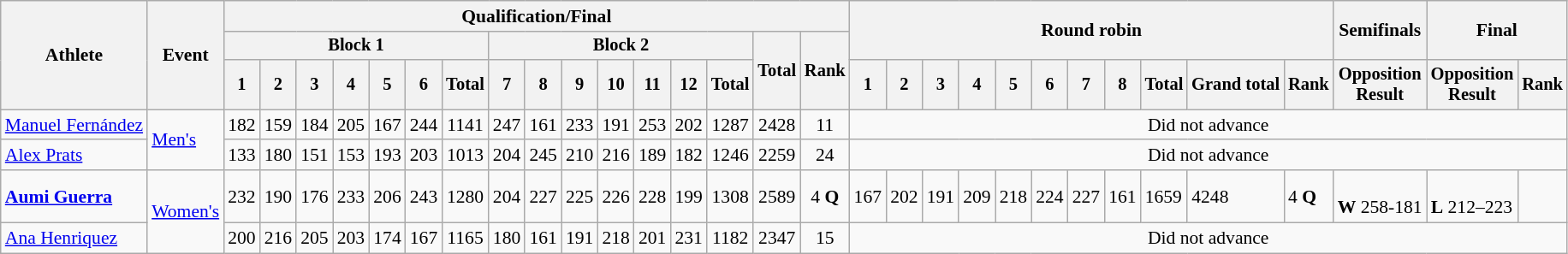<table class=wikitable style="font-size:90%;">
<tr>
<th rowspan=3>Athlete</th>
<th rowspan=3>Event</th>
<th colspan=16>Qualification/Final</th>
<th rowspan=2 colspan=11>Round robin</th>
<th rowspan=2>Semifinals</th>
<th rowspan=2 colspan=2>Final</th>
</tr>
<tr style="font-size:95%">
<th colspan=7>Block 1</th>
<th colspan=7>Block 2</th>
<th rowspan=2>Total</th>
<th rowspan=2>Rank</th>
</tr>
<tr style="font-size:95%">
<th>1</th>
<th>2</th>
<th>3</th>
<th>4</th>
<th>5</th>
<th>6</th>
<th>Total</th>
<th>7</th>
<th>8</th>
<th>9</th>
<th>10</th>
<th>11</th>
<th>12</th>
<th>Total</th>
<th>1</th>
<th>2</th>
<th>3</th>
<th>4</th>
<th>5</th>
<th>6</th>
<th>7</th>
<th>8</th>
<th>Total</th>
<th>Grand total</th>
<th>Rank</th>
<th>Opposition<br>Result</th>
<th>Opposition<br>Result</th>
<th>Rank</th>
</tr>
<tr>
<td><a href='#'>Manuel Fernández</a></td>
<td rowspan=2><a href='#'>Men's</a><br></td>
<td align=center>182</td>
<td align=center>159</td>
<td align=center>184</td>
<td align=center>205</td>
<td align=center>167</td>
<td align=center>244</td>
<td align=center>1141</td>
<td align=center>247</td>
<td align=center>161</td>
<td align=center>233</td>
<td align=center>191</td>
<td align=center>253</td>
<td align=center>202</td>
<td align=center>1287</td>
<td align=center>2428</td>
<td align=center>11</td>
<td align=center colspan="15">Did not advance</td>
</tr>
<tr>
<td><a href='#'>Alex Prats</a></td>
<td align=center>133</td>
<td align=center>180</td>
<td align=center>151</td>
<td align=center>153</td>
<td align=center>193</td>
<td align=center>203</td>
<td align=center>1013</td>
<td align=center>204</td>
<td align=center>245</td>
<td align=center>210</td>
<td align=center>216</td>
<td align=center>189</td>
<td align=center>182</td>
<td align=center>1246</td>
<td align=center>2259</td>
<td align=center>24</td>
<td align=center colspan="15">Did not advance</td>
</tr>
<tr>
<td><strong><a href='#'>Aumi Guerra</a></strong></td>
<td rowspan=2><a href='#'>Women's</a><br></td>
<td align=center>232</td>
<td align=center>190</td>
<td align=center>176</td>
<td align=center>233</td>
<td align=center>206</td>
<td align=center>243</td>
<td align=center>1280</td>
<td align=center>204</td>
<td align=center>227</td>
<td align=center>225</td>
<td align=center>226</td>
<td align=center>228</td>
<td align=center>199</td>
<td align=center>1308</td>
<td align=center>2589</td>
<td align=center>4 <strong>Q</strong></td>
<td>167</td>
<td>202</td>
<td>191</td>
<td>209</td>
<td>218</td>
<td>224</td>
<td>227</td>
<td>161</td>
<td>1659</td>
<td>4248</td>
<td>4 <strong>Q</strong></td>
<td><br><strong>W</strong> 258-181</td>
<td><br><strong>L</strong> 212–223</td>
<td></td>
</tr>
<tr>
<td><a href='#'>Ana Henriquez</a></td>
<td align=center>200</td>
<td align=center>216</td>
<td align=center>205</td>
<td align=center>203</td>
<td align=center>174</td>
<td align=center>167</td>
<td align=center>1165</td>
<td align=center>180</td>
<td align=center>161</td>
<td align=center>191</td>
<td align=center>218</td>
<td align=center>201</td>
<td align=center>231</td>
<td align=center>1182</td>
<td align=center>2347</td>
<td align=center>15</td>
<td align=center colspan="15">Did not advance</td>
</tr>
</table>
